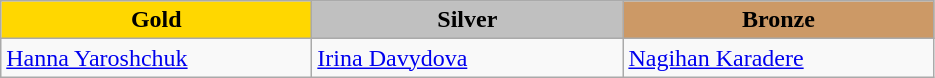<table class="wikitable" style="text-align:left">
<tr align="center">
<td width=200 bgcolor=gold><strong>Gold</strong></td>
<td width=200 bgcolor=silver><strong>Silver</strong></td>
<td width=200 bgcolor=CC9966><strong>Bronze</strong></td>
</tr>
<tr>
<td><a href='#'>Hanna Yaroshchuk</a><br><em></em></td>
<td><a href='#'>Irina Davydova</a><br><em></em></td>
<td><a href='#'>Nagihan Karadere</a><br><em></em></td>
</tr>
</table>
